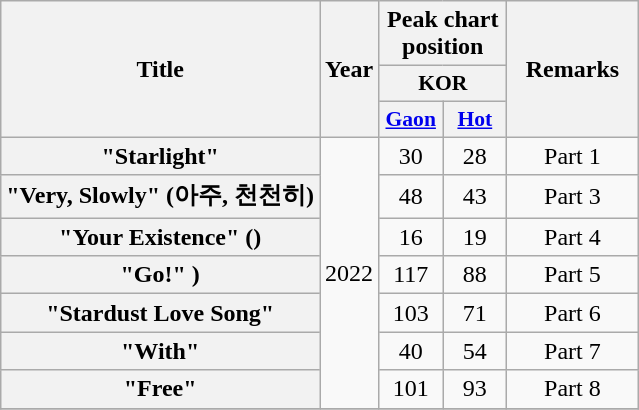<table class="wikitable plainrowheaders" style="text-align:center;">
<tr>
<th scope="col" rowspan="3">Title</th>
<th scope="col" rowspan="3" style="width:2em;">Year</th>
<th scope="col" colspan="2">Peak chart position</th>
<th scope="col" rowspan="3" style="width:5em;">Remarks</th>
</tr>
<tr>
<th scope="col" colspan="2" style="width:2.5em;font-size:90%">KOR</th>
</tr>
<tr>
<th scope="col" style="width:2.5em;font-size:90%"><a href='#'>Gaon</a><br></th>
<th scope="col" style="width:2.5em;font-size:90%"><a href='#'>Hot</a><br></th>
</tr>
<tr>
<th scope=row>"Starlight" </th>
<td rowspan="7">2022</td>
<td>30</td>
<td>28</td>
<td>Part 1</td>
</tr>
<tr>
<th scope=row>"Very, Slowly" (아주, 천천히) </th>
<td>48</td>
<td>43</td>
<td>Part 3</td>
</tr>
<tr>
<th scope=row>"Your Existence" () </th>
<td>16</td>
<td>19</td>
<td>Part 4</td>
</tr>
<tr>
<th scope=row>"Go!" )</th>
<td>117</td>
<td>88</td>
<td>Part 5</td>
</tr>
<tr>
<th scope=row>"Stardust Love Song" </th>
<td>103</td>
<td>71</td>
<td>Part 6</td>
</tr>
<tr>
<th scope=row>"With" </th>
<td>40</td>
<td>54</td>
<td>Part 7</td>
</tr>
<tr>
<th scope=row>"Free" </th>
<td>101</td>
<td>93</td>
<td>Part 8</td>
</tr>
<tr>
</tr>
</table>
